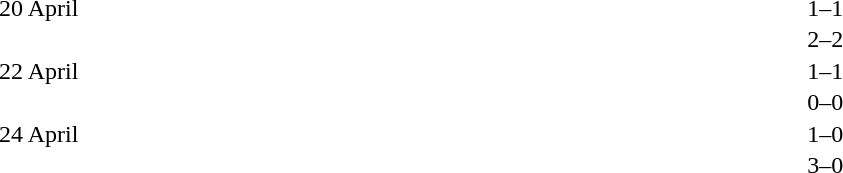<table cellspacing=1 width=70%>
<tr>
<th width=25%></th>
<th width=30%></th>
<th width=15%></th>
<th width=30%></th>
</tr>
<tr>
<td>20 April</td>
<td align=right></td>
<td align=center>1–1</td>
<td></td>
</tr>
<tr>
<td></td>
<td align=right></td>
<td align=center>2–2</td>
<td></td>
</tr>
<tr>
<td>22 April</td>
<td align=right></td>
<td align=center>1–1</td>
<td></td>
</tr>
<tr>
<td></td>
<td align=right></td>
<td align=center>0–0</td>
<td></td>
</tr>
<tr>
<td>24 April</td>
<td align=right></td>
<td align=center>1–0</td>
<td></td>
</tr>
<tr>
<td></td>
<td align=right></td>
<td align=center>3–0</td>
<td></td>
</tr>
</table>
